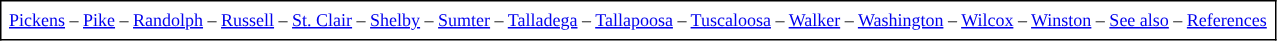<table border="1" cellspacing="0" cellpadding="5" rules="all" style="margin:1em 1em 1em 0; border-collapse:collapse; font-size:75%;">
<tr>
<td><a href='#'>Pickens</a> – <a href='#'>Pike</a> – <a href='#'>Randolph</a> – <a href='#'>Russell</a> – <a href='#'>St. Clair</a> – <a href='#'>Shelby</a> – <a href='#'>Sumter</a> – <a href='#'>Talladega</a> – <a href='#'>Tallapoosa</a> – <a href='#'>Tuscaloosa</a> – <a href='#'>Walker</a> – <a href='#'>Washington</a> – <a href='#'>Wilcox</a> – <a href='#'>Winston</a> – <a href='#'>See also</a> – <a href='#'>References</a></td>
</tr>
</table>
